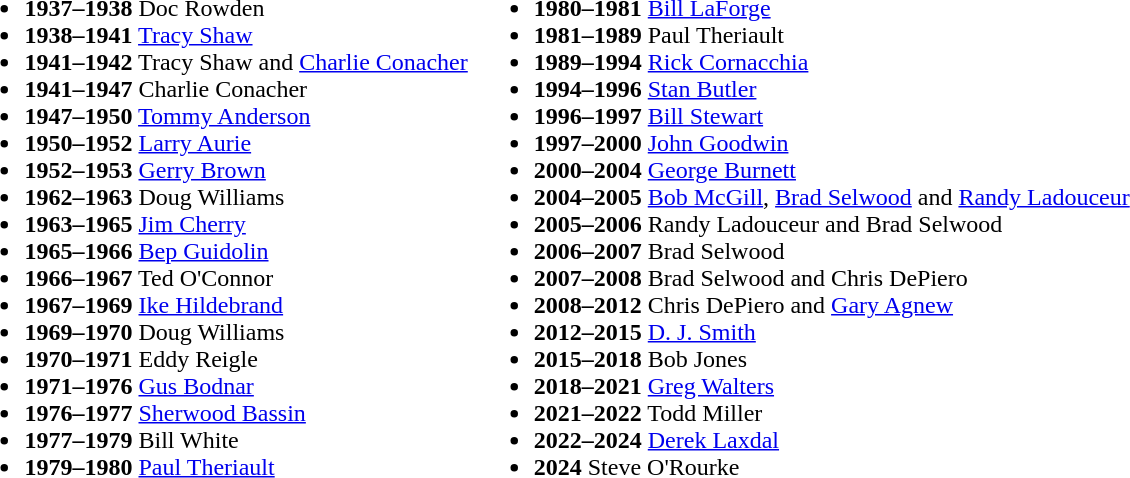<table>
<tr ---->
<td valign="top%"><br><ul><li><strong>1937–1938</strong> Doc Rowden</li><li><strong>1938–1941</strong> <a href='#'>Tracy Shaw</a></li><li><strong>1941–1942</strong> Tracy Shaw and <a href='#'>Charlie Conacher</a></li><li><strong>1941–1947</strong> Charlie Conacher</li><li><strong>1947–1950</strong> <a href='#'>Tommy Anderson</a></li><li><strong>1950–1952</strong> <a href='#'>Larry Aurie</a></li><li><strong>1952–1953</strong> <a href='#'>Gerry Brown</a></li><li><strong>1962–1963</strong> Doug Williams</li><li><strong>1963–1965</strong> <a href='#'>Jim Cherry</a></li><li><strong>1965–1966</strong> <a href='#'>Bep Guidolin</a></li><li><strong>1966–1967</strong> Ted O'Connor</li><li><strong>1967–1969</strong> <a href='#'>Ike Hildebrand</a></li><li><strong>1969–1970</strong> Doug Williams</li><li><strong>1970–1971</strong> Eddy Reigle</li><li><strong>1971–1976</strong> <a href='#'>Gus Bodnar</a></li><li><strong>1976–1977</strong> <a href='#'>Sherwood Bassin</a></li><li><strong>1977–1979</strong> Bill White</li><li><strong>1979–1980</strong> <a href='#'>Paul Theriault</a></li></ul></td>
<td valign="top"><br><ul><li><strong>1980–1981</strong> <a href='#'>Bill LaForge</a></li><li><strong>1981–1989</strong> Paul Theriault</li><li><strong>1989–1994</strong> <a href='#'>Rick Cornacchia</a></li><li><strong>1994–1996</strong> <a href='#'>Stan Butler</a></li><li><strong>1996–1997</strong> <a href='#'>Bill Stewart</a></li><li><strong>1997–2000</strong> <a href='#'>John Goodwin</a></li><li><strong>2000–2004</strong> <a href='#'>George Burnett</a></li><li><strong>2004–2005</strong> <a href='#'>Bob McGill</a>, <a href='#'>Brad Selwood</a> and <a href='#'>Randy Ladouceur</a></li><li><strong>2005–2006</strong> Randy Ladouceur and Brad Selwood</li><li><strong>2006–2007</strong> Brad Selwood</li><li><strong>2007–2008</strong> Brad Selwood and Chris DePiero</li><li><strong>2008–2012</strong> Chris DePiero and <a href='#'>Gary Agnew</a></li><li><strong>2012–2015</strong> <a href='#'>D. J. Smith</a></li><li><strong>2015–2018</strong> Bob Jones</li><li><strong>2018–2021</strong> <a href='#'>Greg Walters</a></li><li><strong>2021–2022</strong> Todd Miller</li><li><strong>2022–2024</strong> <a href='#'>Derek Laxdal</a></li><li><strong>2024</strong> Steve O'Rourke</li></ul></td>
</tr>
</table>
